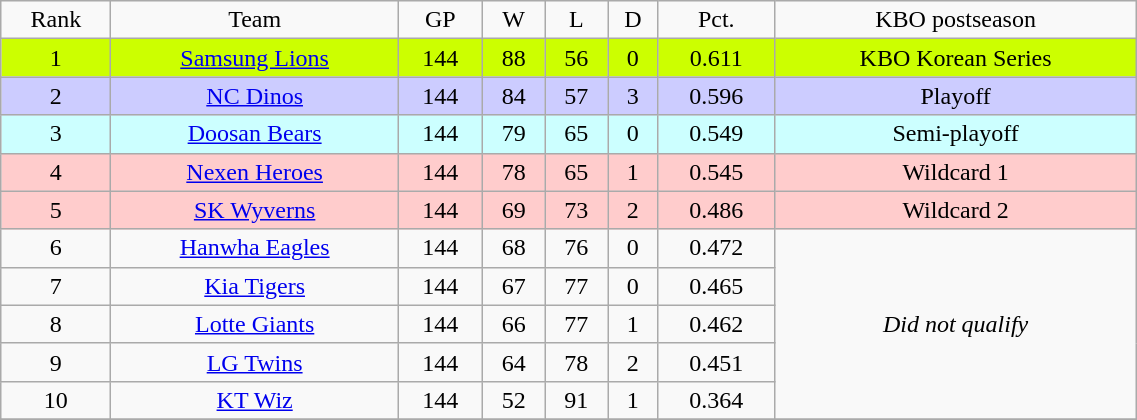<table class="wikitable" style="text-align:center; width:60%;">
<tr>
<td>Rank</td>
<td>Team</td>
<td>GP</td>
<td>W</td>
<td>L</td>
<td>D</td>
<td>Pct.</td>
<td>KBO postseason</td>
</tr>
<tr bgcolor="#ccffzz">
<td>1</td>
<td><a href='#'>Samsung Lions</a></td>
<td>144</td>
<td>88</td>
<td>56</td>
<td>0</td>
<td>0.611</td>
<td>KBO Korean Series</td>
</tr>
<tr bgcolor="#ccccff">
<td>2</td>
<td><a href='#'>NC Dinos</a></td>
<td>144</td>
<td>84</td>
<td>57</td>
<td>3</td>
<td>0.596</td>
<td>Playoff</td>
</tr>
<tr bgcolor="#ccffff">
<td>3</td>
<td><a href='#'>Doosan Bears</a></td>
<td>144</td>
<td>79</td>
<td>65</td>
<td>0</td>
<td>0.549</td>
<td>Semi-playoff</td>
</tr>
<tr bgcolor="#ffcccc">
<td>4</td>
<td><a href='#'>Nexen Heroes</a></td>
<td>144</td>
<td>78</td>
<td>65</td>
<td>1</td>
<td>0.545</td>
<td>Wildcard 1</td>
</tr>
<tr bgcolor="#ffcccc">
<td>5</td>
<td><a href='#'>SK Wyverns</a></td>
<td>144</td>
<td>69</td>
<td>73</td>
<td>2</td>
<td>0.486</td>
<td>Wildcard 2</td>
</tr>
<tr>
<td>6</td>
<td><a href='#'>Hanwha Eagles</a></td>
<td>144</td>
<td>68</td>
<td>76</td>
<td>0</td>
<td>0.472</td>
<td rowspan="5"><em>Did not qualify</em></td>
</tr>
<tr>
<td>7</td>
<td><a href='#'>Kia Tigers</a></td>
<td>144</td>
<td>67</td>
<td>77</td>
<td>0</td>
<td>0.465</td>
</tr>
<tr>
<td>8</td>
<td><a href='#'>Lotte Giants</a></td>
<td>144</td>
<td>66</td>
<td>77</td>
<td>1</td>
<td>0.462</td>
</tr>
<tr>
<td>9</td>
<td><a href='#'>LG Twins</a></td>
<td>144</td>
<td>64</td>
<td>78</td>
<td>2</td>
<td>0.451</td>
</tr>
<tr>
<td>10</td>
<td><a href='#'>KT Wiz</a></td>
<td>144</td>
<td>52</td>
<td>91</td>
<td>1</td>
<td>0.364</td>
</tr>
<tr>
</tr>
</table>
